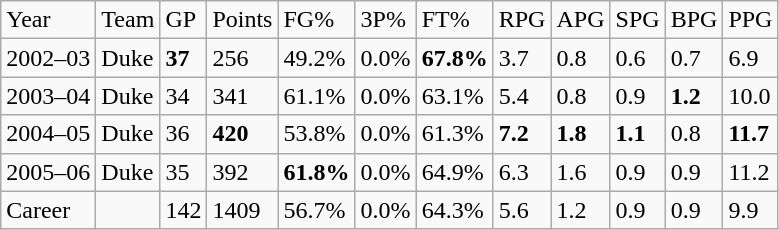<table class="wikitable">
<tr>
<td>Year</td>
<td>Team</td>
<td>GP</td>
<td>Points</td>
<td>FG%</td>
<td>3P%</td>
<td>FT%</td>
<td>RPG</td>
<td>APG</td>
<td>SPG</td>
<td>BPG</td>
<td>PPG</td>
</tr>
<tr>
<td>2002–03</td>
<td>Duke</td>
<td><strong>37</strong></td>
<td>256</td>
<td>49.2%</td>
<td>0.0%</td>
<td><strong>67.8%</strong></td>
<td>3.7</td>
<td>0.8</td>
<td>0.6</td>
<td>0.7</td>
<td>6.9</td>
</tr>
<tr>
<td>2003–04</td>
<td>Duke</td>
<td>34</td>
<td>341</td>
<td>61.1%</td>
<td>0.0%</td>
<td>63.1%</td>
<td>5.4</td>
<td>0.8</td>
<td>0.9</td>
<td><strong>1.2</strong></td>
<td>10.0</td>
</tr>
<tr>
<td>2004–05</td>
<td>Duke</td>
<td>36</td>
<td><strong>420</strong></td>
<td>53.8%</td>
<td>0.0%</td>
<td>61.3%</td>
<td><strong>7.2</strong></td>
<td><strong>1.8</strong></td>
<td><strong>1.1</strong></td>
<td>0.8</td>
<td><strong>11.7</strong></td>
</tr>
<tr>
<td>2005–06</td>
<td>Duke</td>
<td>35</td>
<td>392</td>
<td><strong>61.8%</strong></td>
<td>0.0%</td>
<td>64.9%</td>
<td>6.3</td>
<td>1.6</td>
<td>0.9</td>
<td>0.9</td>
<td>11.2</td>
</tr>
<tr>
<td>Career</td>
<td></td>
<td>142</td>
<td>1409</td>
<td>56.7%</td>
<td>0.0%</td>
<td>64.3%</td>
<td>5.6</td>
<td>1.2</td>
<td>0.9</td>
<td>0.9</td>
<td>9.9</td>
</tr>
</table>
